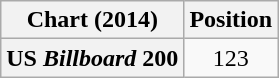<table class="wikitable plainrowheaders">
<tr>
<th>Chart (2014)</th>
<th>Position</th>
</tr>
<tr>
<th scope="row">US <em>Billboard</em> 200</th>
<td style="text-align:center;">123</td>
</tr>
</table>
